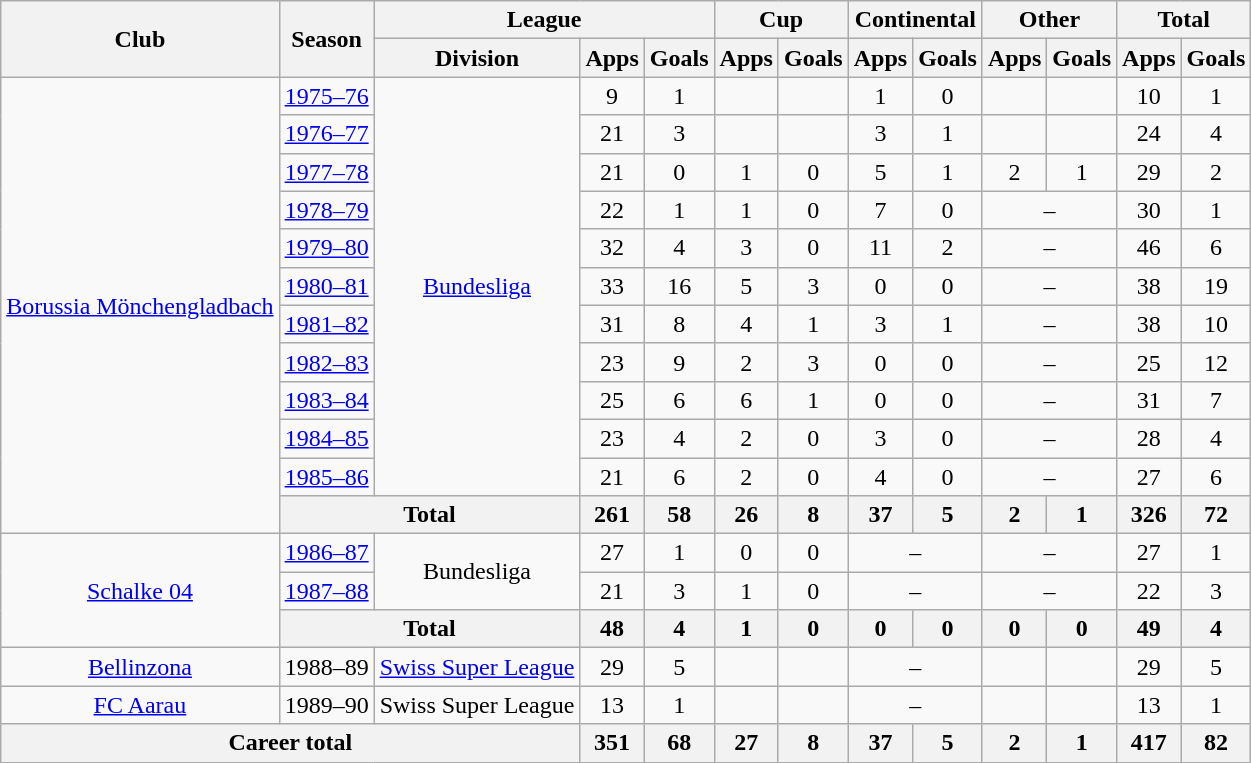<table class="wikitable" style="text-align:center">
<tr>
<th rowspan="2">Club</th>
<th rowspan="2">Season</th>
<th colspan="3">League</th>
<th colspan="2">Cup</th>
<th colspan="2">Continental</th>
<th colspan="2">Other</th>
<th colspan="2">Total</th>
</tr>
<tr>
<th>Division</th>
<th>Apps</th>
<th>Goals</th>
<th>Apps</th>
<th>Goals</th>
<th>Apps</th>
<th>Goals</th>
<th>Apps</th>
<th>Goals</th>
<th>Apps</th>
<th>Goals</th>
</tr>
<tr>
<td rowspan="12"><a href='#'>Borussia Mönchengladbach</a></td>
<td><a href='#'>1975–76</a></td>
<td rowspan="11"><a href='#'>Bundesliga</a></td>
<td>9</td>
<td>1</td>
<td></td>
<td></td>
<td>1</td>
<td>0</td>
<td></td>
<td></td>
<td>10</td>
<td>1</td>
</tr>
<tr>
<td><a href='#'>1976–77</a></td>
<td>21</td>
<td>3</td>
<td></td>
<td></td>
<td>3</td>
<td>1</td>
<td></td>
<td></td>
<td>24</td>
<td>4</td>
</tr>
<tr>
<td><a href='#'>1977–78</a></td>
<td>21</td>
<td>0</td>
<td>1</td>
<td>0</td>
<td>5</td>
<td>1</td>
<td>2</td>
<td>1</td>
<td>29</td>
<td>2</td>
</tr>
<tr>
<td><a href='#'>1978–79</a></td>
<td>22</td>
<td>1</td>
<td>1</td>
<td>0</td>
<td>7</td>
<td>0</td>
<td colspan="2">–</td>
<td>30</td>
<td>1</td>
</tr>
<tr>
<td><a href='#'>1979–80</a></td>
<td>32</td>
<td>4</td>
<td>3</td>
<td>0</td>
<td>11</td>
<td>2</td>
<td colspan="2">–</td>
<td>46</td>
<td>6</td>
</tr>
<tr>
<td><a href='#'>1980–81</a></td>
<td>33</td>
<td>16</td>
<td>5</td>
<td>3</td>
<td>0</td>
<td>0</td>
<td colspan="2">–</td>
<td>38</td>
<td>19</td>
</tr>
<tr>
<td><a href='#'>1981–82</a></td>
<td>31</td>
<td>8</td>
<td>4</td>
<td>1</td>
<td>3</td>
<td>1</td>
<td colspan="2">–</td>
<td>38</td>
<td>10</td>
</tr>
<tr>
<td><a href='#'>1982–83</a></td>
<td>23</td>
<td>9</td>
<td>2</td>
<td>3</td>
<td>0</td>
<td>0</td>
<td colspan="2">–</td>
<td>25</td>
<td>12</td>
</tr>
<tr>
<td><a href='#'>1983–84</a></td>
<td>25</td>
<td>6</td>
<td>6</td>
<td>1</td>
<td>0</td>
<td>0</td>
<td colspan="2">–</td>
<td>31</td>
<td>7</td>
</tr>
<tr>
<td><a href='#'>1984–85</a></td>
<td>23</td>
<td>4</td>
<td>2</td>
<td>0</td>
<td>3</td>
<td>0</td>
<td colspan="2">–</td>
<td>28</td>
<td>4</td>
</tr>
<tr>
<td><a href='#'>1985–86</a></td>
<td>21</td>
<td>6</td>
<td>2</td>
<td>0</td>
<td>4</td>
<td>0</td>
<td colspan="2">–</td>
<td>27</td>
<td>6</td>
</tr>
<tr>
<th colspan="2">Total</th>
<th>261</th>
<th>58</th>
<th>26</th>
<th>8</th>
<th>37</th>
<th>5</th>
<th>2</th>
<th>1</th>
<th>326</th>
<th>72</th>
</tr>
<tr>
<td rowspan="3"><a href='#'>Schalke 04</a></td>
<td><a href='#'>1986–87</a></td>
<td rowspan="2">Bundesliga</td>
<td>27</td>
<td>1</td>
<td>0</td>
<td>0</td>
<td colspan="2">–</td>
<td colspan="2">–</td>
<td>27</td>
<td>1</td>
</tr>
<tr>
<td><a href='#'>1987–88</a></td>
<td>21</td>
<td>3</td>
<td>1</td>
<td>0</td>
<td colspan="2">–</td>
<td colspan="2">–</td>
<td>22</td>
<td>3</td>
</tr>
<tr>
<th colspan="2">Total</th>
<th>48</th>
<th>4</th>
<th>1</th>
<th>0</th>
<th>0</th>
<th>0</th>
<th>0</th>
<th>0</th>
<th>49</th>
<th>4</th>
</tr>
<tr>
<td><a href='#'>Bellinzona</a></td>
<td>1988–89</td>
<td><a href='#'>Swiss Super League</a></td>
<td>29</td>
<td>5</td>
<td></td>
<td></td>
<td colspan="2">–</td>
<td></td>
<td></td>
<td>29</td>
<td>5</td>
</tr>
<tr>
<td><a href='#'>FC Aarau</a></td>
<td>1989–90</td>
<td>Swiss Super League</td>
<td>13</td>
<td>1</td>
<td></td>
<td></td>
<td colspan="2">–</td>
<td></td>
<td></td>
<td>13</td>
<td>1</td>
</tr>
<tr>
<th colspan="3">Career total</th>
<th>351</th>
<th>68</th>
<th>27</th>
<th>8</th>
<th>37</th>
<th>5</th>
<th>2</th>
<th>1</th>
<th>417</th>
<th>82</th>
</tr>
</table>
